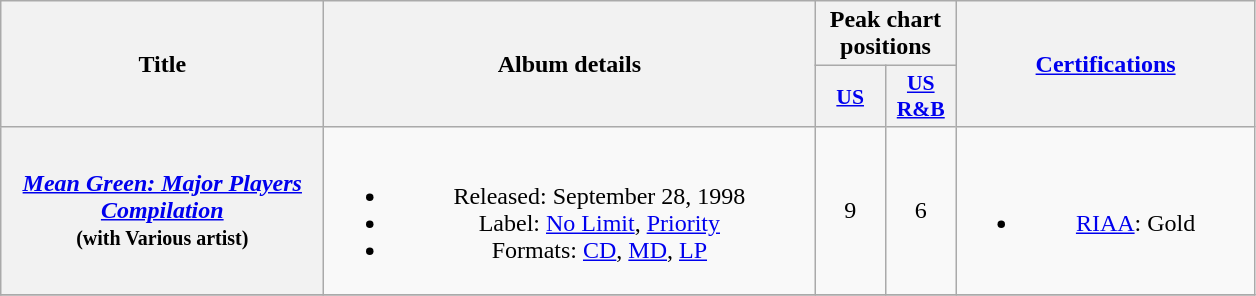<table class="wikitable plainrowheaders" style="text-align:center;">
<tr>
<th scope="col" rowspan="2" style="width:13em;">Title</th>
<th scope="col" rowspan="2" style="width:20em;">Album details</th>
<th scope="col" colspan="2">Peak chart positions</th>
<th scope="col" rowspan="2" style="width:12em;"><a href='#'>Certifications</a></th>
</tr>
<tr>
<th scope="col" style="width:2.8em;font-size:90%;"><a href='#'>US</a><br></th>
<th scope="col" style="width:2.8em;font-size:90%;"><a href='#'>US<br>R&B</a></th>
</tr>
<tr>
<th scope="row"><em><a href='#'>Mean Green: Major Players Compilation</a></em><br><small>(with Various artist)</small></th>
<td><br><ul><li>Released: September 28, 1998</li><li>Label: <a href='#'>No Limit</a>, <a href='#'>Priority</a></li><li>Formats: <a href='#'>CD</a>, <a href='#'>MD</a>, <a href='#'>LP</a></li></ul></td>
<td>9</td>
<td>6</td>
<td><br><ul><li><a href='#'>RIAA</a>: Gold</li></ul></td>
</tr>
<tr>
</tr>
</table>
